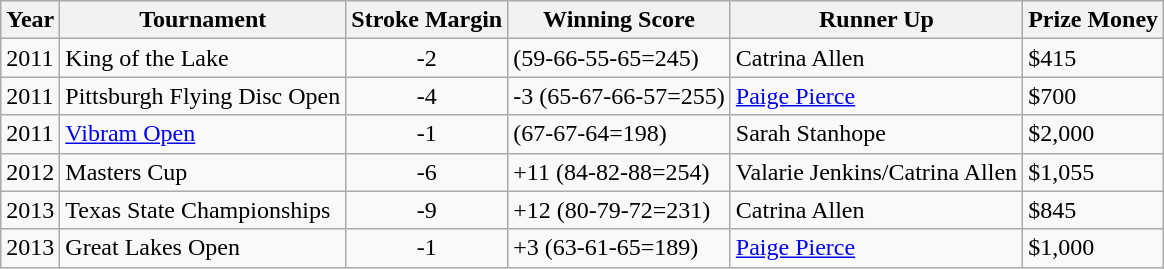<table class="wikitable">
<tr>
<th>Year</th>
<th>Tournament</th>
<th>Stroke Margin</th>
<th>Winning Score</th>
<th>Runner Up</th>
<th>Prize Money</th>
</tr>
<tr>
<td>2011</td>
<td>King of the Lake</td>
<td align="center">-2</td>
<td>(59-66-55-65=245)</td>
<td>Catrina Allen</td>
<td>$415</td>
</tr>
<tr>
<td>2011</td>
<td>Pittsburgh Flying Disc Open</td>
<td align="center">-4</td>
<td>-3 (65-67-66-57=255)</td>
<td><a href='#'>Paige Pierce</a></td>
<td>$700</td>
</tr>
<tr>
<td>2011</td>
<td><a href='#'>Vibram Open</a></td>
<td align="center">-1</td>
<td>(67-67-64=198)</td>
<td>Sarah Stanhope</td>
<td>$2,000</td>
</tr>
<tr>
<td>2012</td>
<td>Masters Cup</td>
<td align="center">-6</td>
<td>+11 (84-82-88=254)</td>
<td>Valarie Jenkins/Catrina Allen</td>
<td>$1,055</td>
</tr>
<tr>
<td>2013</td>
<td>Texas State Championships</td>
<td align="center">-9</td>
<td>+12 (80-79-72=231)</td>
<td>Catrina Allen</td>
<td>$845</td>
</tr>
<tr>
<td>2013</td>
<td>Great Lakes Open</td>
<td align="center">-1</td>
<td>+3 (63-61-65=189)</td>
<td><a href='#'>Paige Pierce</a></td>
<td>$1,000</td>
</tr>
</table>
